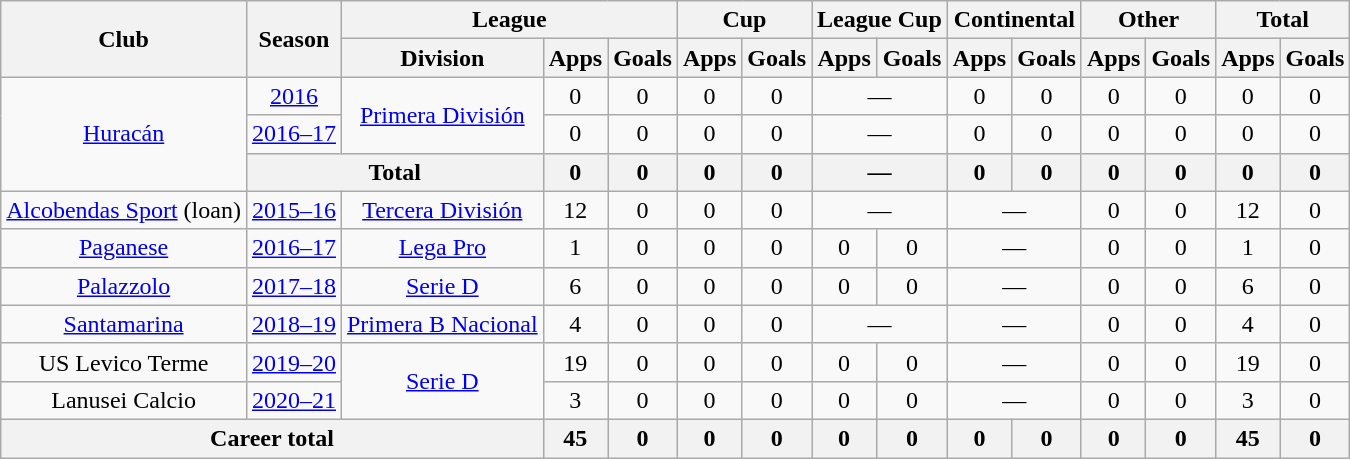<table class="wikitable" style="text-align:center">
<tr>
<th rowspan="2">Club</th>
<th rowspan="2">Season</th>
<th colspan="3">League</th>
<th colspan="2">Cup</th>
<th colspan="2">League Cup</th>
<th colspan="2">Continental</th>
<th colspan="2">Other</th>
<th colspan="2">Total</th>
</tr>
<tr>
<th>Division</th>
<th>Apps</th>
<th>Goals</th>
<th>Apps</th>
<th>Goals</th>
<th>Apps</th>
<th>Goals</th>
<th>Apps</th>
<th>Goals</th>
<th>Apps</th>
<th>Goals</th>
<th>Apps</th>
<th>Goals</th>
</tr>
<tr>
<td rowspan="3"><a href='#'>Huracán</a></td>
<td><a href='#'>2016</a></td>
<td rowspan="2"><a href='#'>Primera División</a></td>
<td>0</td>
<td>0</td>
<td>0</td>
<td>0</td>
<td colspan="2">—</td>
<td>0</td>
<td>0</td>
<td>0</td>
<td>0</td>
<td>0</td>
<td>0</td>
</tr>
<tr>
<td><a href='#'>2016–17</a></td>
<td>0</td>
<td>0</td>
<td>0</td>
<td>0</td>
<td colspan="2">—</td>
<td>0</td>
<td>0</td>
<td>0</td>
<td>0</td>
<td>0</td>
<td>0</td>
</tr>
<tr>
<th colspan="2">Total</th>
<th>0</th>
<th>0</th>
<th>0</th>
<th>0</th>
<th colspan="2">—</th>
<th>0</th>
<th>0</th>
<th>0</th>
<th>0</th>
<th>0</th>
<th>0</th>
</tr>
<tr>
<td rowspan="1"><a href='#'>Alcobendas Sport</a> (loan)</td>
<td><a href='#'>2015–16</a></td>
<td rowspan="1"><a href='#'>Tercera División</a></td>
<td>12</td>
<td>0</td>
<td>0</td>
<td>0</td>
<td colspan="2">—</td>
<td colspan="2">—</td>
<td>0</td>
<td>0</td>
<td>12</td>
<td>0</td>
</tr>
<tr>
<td rowspan="1"><a href='#'>Paganese</a></td>
<td><a href='#'>2016–17</a></td>
<td rowspan="1"><a href='#'>Lega Pro</a></td>
<td>1</td>
<td>0</td>
<td>0</td>
<td>0</td>
<td>0</td>
<td>0</td>
<td colspan="2">—</td>
<td>0</td>
<td>0</td>
<td>1</td>
<td>0</td>
</tr>
<tr>
<td rowspan="1"><a href='#'>Palazzolo</a></td>
<td><a href='#'>2017–18</a></td>
<td rowspan="1"><a href='#'>Serie D</a></td>
<td>6</td>
<td>0</td>
<td>0</td>
<td>0</td>
<td>0</td>
<td>0</td>
<td colspan="2">—</td>
<td>0</td>
<td>0</td>
<td>6</td>
<td>0</td>
</tr>
<tr>
<td rowspan="1"><a href='#'>Santamarina</a></td>
<td><a href='#'>2018–19</a></td>
<td rowspan="1"><a href='#'>Primera B Nacional</a></td>
<td>4</td>
<td>0</td>
<td>0</td>
<td>0</td>
<td colspan="2">—</td>
<td colspan="2">—</td>
<td>0</td>
<td>0</td>
<td>4</td>
<td>0</td>
</tr>
<tr>
<td rowspan="1">US Levico Terme</td>
<td><a href='#'>2019–20</a></td>
<td rowspan="2"><a href='#'>Serie D</a></td>
<td>19</td>
<td>0</td>
<td>0</td>
<td>0</td>
<td>0</td>
<td>0</td>
<td colspan="2">—</td>
<td>0</td>
<td>0</td>
<td>19</td>
<td>0</td>
</tr>
<tr>
<td rowspan="1">Lanusei Calcio</td>
<td><a href='#'>2020–21</a></td>
<td>3</td>
<td>0</td>
<td>0</td>
<td>0</td>
<td>0</td>
<td>0</td>
<td colspan="2">—</td>
<td>0</td>
<td>0</td>
<td>3</td>
<td>0</td>
</tr>
<tr>
<th colspan="3">Career total</th>
<th>45</th>
<th>0</th>
<th>0</th>
<th>0</th>
<th>0</th>
<th>0</th>
<th>0</th>
<th>0</th>
<th>0</th>
<th>0</th>
<th>45</th>
<th>0</th>
</tr>
</table>
